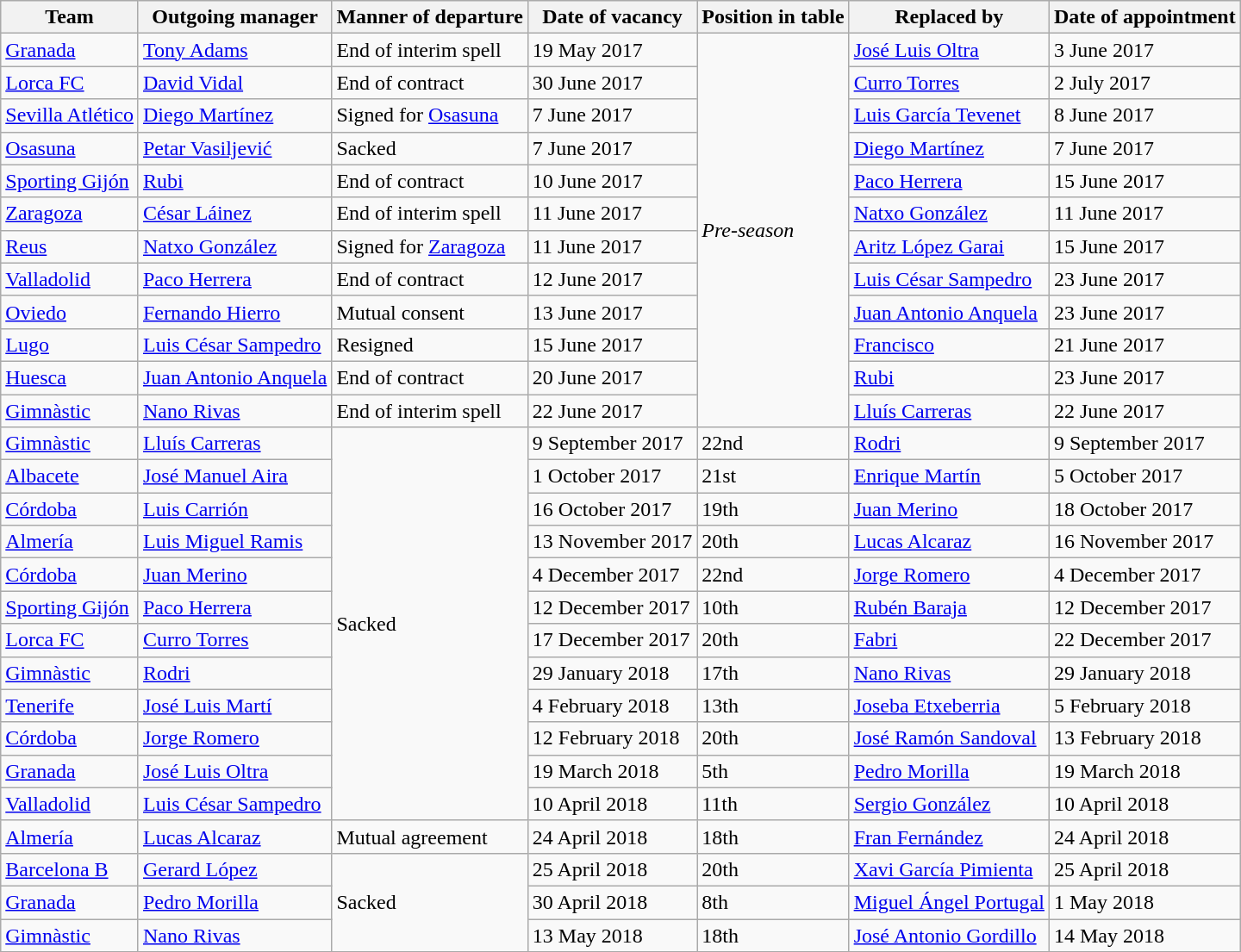<table class="wikitable sortable">
<tr>
<th>Team</th>
<th>Outgoing manager</th>
<th>Manner of departure</th>
<th>Date of vacancy</th>
<th>Position in table</th>
<th>Replaced by</th>
<th>Date of appointment</th>
</tr>
<tr>
<td><a href='#'>Granada</a></td>
<td> <a href='#'>Tony Adams</a></td>
<td>End of interim spell</td>
<td>19 May 2017</td>
<td rowspan=12><em>Pre-season</em></td>
<td> <a href='#'>José Luis Oltra</a></td>
<td>3 June 2017</td>
</tr>
<tr>
<td><a href='#'>Lorca FC</a></td>
<td> <a href='#'>David Vidal</a></td>
<td>End of contract</td>
<td>30 June 2017</td>
<td> <a href='#'>Curro Torres</a></td>
<td>2 July 2017</td>
</tr>
<tr>
<td><a href='#'>Sevilla Atlético</a></td>
<td> <a href='#'>Diego Martínez</a></td>
<td>Signed for <a href='#'>Osasuna</a></td>
<td>7 June 2017</td>
<td> <a href='#'>Luis García Tevenet</a></td>
<td>8 June 2017</td>
</tr>
<tr>
<td><a href='#'>Osasuna</a></td>
<td> <a href='#'>Petar Vasiljević</a></td>
<td>Sacked</td>
<td>7 June 2017</td>
<td> <a href='#'>Diego Martínez</a></td>
<td>7 June 2017</td>
</tr>
<tr>
<td><a href='#'>Sporting Gijón</a></td>
<td> <a href='#'>Rubi</a></td>
<td>End of contract</td>
<td>10 June 2017</td>
<td> <a href='#'>Paco Herrera</a></td>
<td>15 June 2017</td>
</tr>
<tr>
<td><a href='#'>Zaragoza</a></td>
<td> <a href='#'>César Láinez</a></td>
<td>End of interim spell</td>
<td>11 June 2017</td>
<td> <a href='#'>Natxo González</a></td>
<td>11 June 2017</td>
</tr>
<tr>
<td><a href='#'>Reus</a></td>
<td> <a href='#'>Natxo González</a></td>
<td>Signed for <a href='#'>Zaragoza</a></td>
<td>11 June 2017</td>
<td> <a href='#'>Aritz López Garai</a></td>
<td>15 June 2017</td>
</tr>
<tr>
<td><a href='#'>Valladolid</a></td>
<td> <a href='#'>Paco Herrera</a></td>
<td>End of contract</td>
<td>12 June 2017</td>
<td> <a href='#'>Luis César Sampedro</a></td>
<td>23 June 2017</td>
</tr>
<tr>
<td><a href='#'>Oviedo</a></td>
<td> <a href='#'>Fernando Hierro</a></td>
<td>Mutual consent</td>
<td>13 June 2017</td>
<td> <a href='#'>Juan Antonio Anquela</a></td>
<td>23 June 2017</td>
</tr>
<tr>
<td><a href='#'>Lugo</a></td>
<td> <a href='#'>Luis César Sampedro</a></td>
<td>Resigned</td>
<td>15 June 2017</td>
<td> <a href='#'>Francisco</a></td>
<td>21 June 2017</td>
</tr>
<tr>
<td><a href='#'>Huesca</a></td>
<td> <a href='#'>Juan Antonio Anquela</a></td>
<td>End of contract</td>
<td>20 June 2017</td>
<td> <a href='#'>Rubi</a></td>
<td>23 June 2017</td>
</tr>
<tr>
<td><a href='#'>Gimnàstic</a></td>
<td> <a href='#'>Nano Rivas</a></td>
<td>End of interim spell</td>
<td>22 June 2017</td>
<td> <a href='#'>Lluís Carreras</a></td>
<td>22 June 2017</td>
</tr>
<tr>
<td><a href='#'>Gimnàstic</a></td>
<td> <a href='#'>Lluís Carreras</a></td>
<td rowspan=12>Sacked</td>
<td>9 September 2017</td>
<td>22nd</td>
<td> <a href='#'>Rodri</a></td>
<td>9 September 2017</td>
</tr>
<tr>
<td><a href='#'>Albacete</a></td>
<td> <a href='#'>José Manuel Aira</a></td>
<td>1 October 2017</td>
<td>21st</td>
<td> <a href='#'>Enrique Martín</a></td>
<td>5 October 2017</td>
</tr>
<tr>
<td><a href='#'>Córdoba</a></td>
<td> <a href='#'>Luis Carrión</a></td>
<td>16 October 2017</td>
<td>19th</td>
<td> <a href='#'>Juan Merino</a></td>
<td>18 October 2017</td>
</tr>
<tr>
<td><a href='#'>Almería</a></td>
<td> <a href='#'>Luis Miguel Ramis</a></td>
<td>13 November 2017</td>
<td>20th</td>
<td> <a href='#'>Lucas Alcaraz</a></td>
<td>16 November 2017</td>
</tr>
<tr>
<td><a href='#'>Córdoba</a></td>
<td> <a href='#'>Juan Merino</a></td>
<td>4 December 2017</td>
<td>22nd</td>
<td> <a href='#'>Jorge Romero</a></td>
<td>4 December 2017</td>
</tr>
<tr>
<td><a href='#'>Sporting Gijón</a></td>
<td> <a href='#'>Paco Herrera</a></td>
<td>12 December 2017</td>
<td>10th</td>
<td> <a href='#'>Rubén Baraja</a></td>
<td>12 December 2017</td>
</tr>
<tr>
<td><a href='#'>Lorca FC</a></td>
<td> <a href='#'>Curro Torres</a></td>
<td>17 December 2017</td>
<td>20th</td>
<td> <a href='#'>Fabri</a></td>
<td>22 December 2017</td>
</tr>
<tr>
<td><a href='#'>Gimnàstic</a></td>
<td> <a href='#'>Rodri</a></td>
<td>29 January 2018</td>
<td>17th</td>
<td> <a href='#'>Nano Rivas</a></td>
<td>29 January 2018</td>
</tr>
<tr>
<td><a href='#'>Tenerife</a></td>
<td> <a href='#'>José Luis Martí</a></td>
<td>4 February 2018</td>
<td>13th</td>
<td> <a href='#'>Joseba Etxeberria</a></td>
<td>5 February 2018</td>
</tr>
<tr>
<td><a href='#'>Córdoba</a></td>
<td> <a href='#'>Jorge Romero</a></td>
<td>12 February 2018</td>
<td>20th</td>
<td> <a href='#'>José Ramón Sandoval</a></td>
<td>13 February 2018</td>
</tr>
<tr>
<td><a href='#'>Granada</a></td>
<td> <a href='#'>José Luis Oltra</a></td>
<td>19 March 2018</td>
<td>5th</td>
<td> <a href='#'>Pedro Morilla</a></td>
<td>19 March 2018</td>
</tr>
<tr>
<td><a href='#'>Valladolid</a></td>
<td> <a href='#'>Luis César Sampedro</a></td>
<td>10 April 2018</td>
<td>11th</td>
<td> <a href='#'>Sergio González</a></td>
<td>10 April 2018</td>
</tr>
<tr>
<td><a href='#'>Almería</a></td>
<td> <a href='#'>Lucas Alcaraz</a></td>
<td>Mutual agreement</td>
<td>24 April 2018</td>
<td>18th</td>
<td> <a href='#'>Fran Fernández</a></td>
<td>24 April 2018</td>
</tr>
<tr>
<td><a href='#'>Barcelona B</a></td>
<td> <a href='#'>Gerard López</a></td>
<td rowspan=3>Sacked</td>
<td>25 April 2018</td>
<td>20th</td>
<td> <a href='#'>Xavi García Pimienta</a></td>
<td>25 April 2018</td>
</tr>
<tr>
<td><a href='#'>Granada</a></td>
<td> <a href='#'>Pedro Morilla</a></td>
<td>30 April 2018</td>
<td>8th</td>
<td> <a href='#'>Miguel Ángel Portugal</a></td>
<td>1 May 2018</td>
</tr>
<tr>
<td><a href='#'>Gimnàstic</a></td>
<td> <a href='#'>Nano Rivas</a></td>
<td>13 May 2018</td>
<td>18th</td>
<td> <a href='#'>José Antonio Gordillo</a></td>
<td>14 May 2018</td>
</tr>
<tr>
</tr>
</table>
